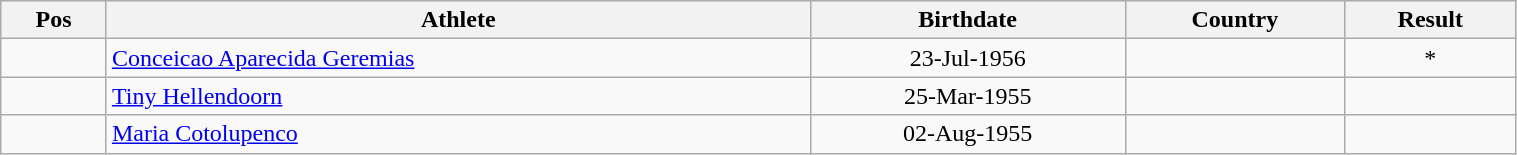<table class="wikitable"  style="text-align:center; width:80%;">
<tr>
<th>Pos</th>
<th>Athlete</th>
<th>Birthdate</th>
<th>Country</th>
<th>Result</th>
</tr>
<tr>
<td align=center></td>
<td align=left><a href='#'>Conceicao Aparecida Geremias</a></td>
<td>23-Jul-1956</td>
<td align=left></td>
<td>*</td>
</tr>
<tr>
<td align=center></td>
<td align=left><a href='#'>Tiny Hellendoorn</a></td>
<td>25-Mar-1955</td>
<td align=left></td>
<td></td>
</tr>
<tr>
<td align=center></td>
<td align=left><a href='#'>Maria Cotolupenco</a></td>
<td>02-Aug-1955</td>
<td align=left></td>
<td></td>
</tr>
</table>
